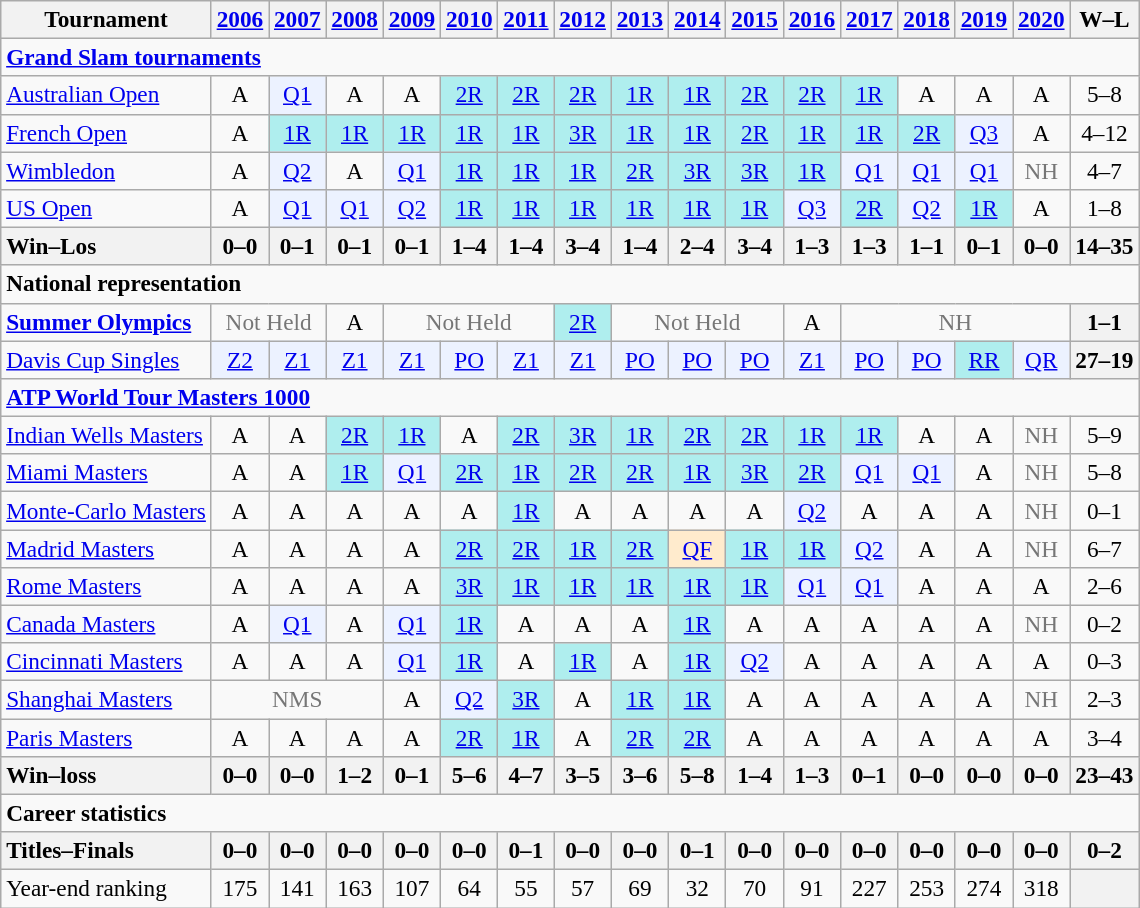<table class=wikitable style=text-align:center;font-size:97%>
<tr>
<th>Tournament</th>
<th><a href='#'>2006</a></th>
<th><a href='#'>2007</a></th>
<th><a href='#'>2008</a></th>
<th><a href='#'>2009</a></th>
<th><a href='#'>2010</a></th>
<th><a href='#'>2011</a></th>
<th><a href='#'>2012</a></th>
<th><a href='#'>2013</a></th>
<th><a href='#'>2014</a></th>
<th><a href='#'>2015</a></th>
<th><a href='#'>2016</a></th>
<th><a href='#'>2017</a></th>
<th><a href='#'>2018</a></th>
<th><a href='#'>2019</a></th>
<th><a href='#'>2020</a></th>
<th>W–L</th>
</tr>
<tr>
<td colspan="17" style="text-align:left;"><strong><a href='#'>Grand Slam tournaments</a></strong></td>
</tr>
<tr>
<td align=left><a href='#'>Australian Open</a></td>
<td>A</td>
<td bgcolor=ecf2ff><a href='#'>Q1</a></td>
<td>A</td>
<td>A</td>
<td bgcolor=afeeee><a href='#'>2R</a></td>
<td bgcolor=afeeee><a href='#'>2R</a></td>
<td bgcolor=afeeee><a href='#'>2R</a></td>
<td bgcolor=afeeee><a href='#'>1R</a></td>
<td bgcolor=afeeee><a href='#'>1R</a></td>
<td bgcolor=afeeee><a href='#'>2R</a></td>
<td bgcolor=afeeee><a href='#'>2R</a></td>
<td bgcolor=afeeee><a href='#'>1R</a></td>
<td>A</td>
<td>A</td>
<td>A</td>
<td>5–8</td>
</tr>
<tr>
<td align=left><a href='#'>French Open</a></td>
<td>A</td>
<td bgcolor=afeeee><a href='#'>1R</a></td>
<td bgcolor=afeeee><a href='#'>1R</a></td>
<td bgcolor=afeeee><a href='#'>1R</a></td>
<td bgcolor=afeeee><a href='#'>1R</a></td>
<td bgcolor=afeeee><a href='#'>1R</a></td>
<td bgcolor=afeeee><a href='#'>3R</a></td>
<td bgcolor=afeeee><a href='#'>1R</a></td>
<td bgcolor=afeeee><a href='#'>1R</a></td>
<td bgcolor=afeeee><a href='#'>2R</a></td>
<td bgcolor=afeeee><a href='#'>1R</a></td>
<td bgcolor=afeeee><a href='#'>1R</a></td>
<td bgcolor=afeeee><a href='#'>2R</a></td>
<td bgcolor=ecf2ff><a href='#'>Q3</a></td>
<td>A</td>
<td>4–12</td>
</tr>
<tr>
<td align=left><a href='#'>Wimbledon</a></td>
<td>A</td>
<td bgcolor=ecf2ff><a href='#'>Q2</a></td>
<td>A</td>
<td bgcolor=ecf2ff><a href='#'>Q1</a></td>
<td bgcolor=afeeee><a href='#'>1R</a></td>
<td bgcolor=afeeee><a href='#'>1R</a></td>
<td bgcolor=afeeee><a href='#'>1R</a></td>
<td bgcolor=afeeee><a href='#'>2R</a></td>
<td bgcolor=afeeee><a href='#'>3R</a></td>
<td bgcolor=afeeee><a href='#'>3R</a></td>
<td bgcolor=afeeee><a href='#'>1R</a></td>
<td bgcolor=ecf2ff><a href='#'>Q1</a></td>
<td bgcolor=ecf2ff><a href='#'>Q1</a></td>
<td bgcolor=ecf2ff><a href='#'>Q1</a></td>
<td style =color:#767676>NH</td>
<td>4–7</td>
</tr>
<tr>
<td align=left><a href='#'>US Open</a></td>
<td>A</td>
<td bgcolor=ecf2ff><a href='#'>Q1</a></td>
<td bgcolor=ecf2ff><a href='#'>Q1</a></td>
<td bgcolor=ecf2ff><a href='#'>Q2</a></td>
<td bgcolor=afeeee><a href='#'>1R</a></td>
<td bgcolor=afeeee><a href='#'>1R</a></td>
<td bgcolor=afeeee><a href='#'>1R</a></td>
<td bgcolor=afeeee><a href='#'>1R</a></td>
<td bgcolor=afeeee><a href='#'>1R</a></td>
<td bgcolor=afeeee><a href='#'>1R</a></td>
<td bgcolor=ecf2ff><a href='#'>Q3</a></td>
<td bgcolor=afeeee><a href='#'>2R</a></td>
<td bgcolor=ecf2ff><a href='#'>Q2</a></td>
<td bgcolor=afeeee><a href='#'>1R</a></td>
<td>A</td>
<td>1–8</td>
</tr>
<tr>
<th style=text-align:left>Win–Los</th>
<th>0–0</th>
<th>0–1</th>
<th>0–1</th>
<th>0–1</th>
<th>1–4</th>
<th>1–4</th>
<th>3–4</th>
<th>1–4</th>
<th>2–4</th>
<th>3–4</th>
<th>1–3</th>
<th>1–3</th>
<th>1–1</th>
<th>0–1</th>
<th>0–0</th>
<th>14–35</th>
</tr>
<tr>
<td colspan="17" style="text-align:left;"><strong>National representation</strong></td>
</tr>
<tr>
<td align=left><strong><a href='#'>Summer Olympics</a></strong></td>
<td colspan=2 style="color:#767676;">Not Held</td>
<td>A</td>
<td colspan=3 style=color:#767676>Not Held</td>
<td bgcolor=afeeee><a href='#'>2R</a></td>
<td colspan=3 style=color:#767676>Not Held</td>
<td>A</td>
<td colspan=4 style=color:#767676>NH</td>
<th>1–1</th>
</tr>
<tr>
<td align=left><a href='#'>Davis Cup Singles</a></td>
<td bgcolor=ecf2ff><a href='#'>Z2</a></td>
<td bgcolor=ecf2ff><a href='#'>Z1</a></td>
<td bgcolor=ecf2ff><a href='#'>Z1</a></td>
<td bgcolor=ecf2ff><a href='#'>Z1</a></td>
<td bgcolor=ecf2ff><a href='#'>PO</a></td>
<td bgcolor=ecf2ff><a href='#'>Z1</a></td>
<td bgcolor=ecf2ff><a href='#'>Z1</a></td>
<td bgcolor=ecf2ff><a href='#'>PO</a></td>
<td bgcolor=ecf2ff><a href='#'>PO</a></td>
<td bgcolor=ecf2ff><a href='#'>PO</a></td>
<td bgcolor=ecf2ff><a href='#'>Z1</a></td>
<td bgcolor=ecf2ff><a href='#'>PO</a></td>
<td bgcolor=ecf2ff><a href='#'>PO</a></td>
<td bgcolor=afeeee><a href='#'>RR</a></td>
<td bgcolor=ecf2ff><a href='#'>QR</a></td>
<th>27–19</th>
</tr>
<tr>
<td colspan="17" style="text-align:left;"><strong><a href='#'>ATP World Tour Masters 1000</a></strong></td>
</tr>
<tr>
<td align=left><a href='#'>Indian Wells Masters</a></td>
<td>A</td>
<td>A</td>
<td bgcolor=afeeee><a href='#'>2R</a></td>
<td bgcolor=afeeee><a href='#'>1R</a></td>
<td>A</td>
<td bgcolor=afeeee><a href='#'>2R</a></td>
<td bgcolor=afeeee><a href='#'>3R</a></td>
<td bgcolor=afeeee><a href='#'>1R</a></td>
<td bgcolor=afeeee><a href='#'>2R</a></td>
<td bgcolor=afeeee><a href='#'>2R</a></td>
<td bgcolor=afeeee><a href='#'>1R</a></td>
<td bgcolor=afeeee><a href='#'>1R</a></td>
<td>A</td>
<td>A</td>
<td style=color:#767676>NH</td>
<td>5–9</td>
</tr>
<tr>
<td align=left><a href='#'>Miami Masters</a></td>
<td>A</td>
<td>A</td>
<td bgcolor=afeeee><a href='#'>1R</a></td>
<td bgcolor=ecf2ff><a href='#'>Q1</a></td>
<td bgcolor=afeeee><a href='#'>2R</a></td>
<td bgcolor=afeeee><a href='#'>1R</a></td>
<td bgcolor=afeeee><a href='#'>2R</a></td>
<td bgcolor=afeeee><a href='#'>2R</a></td>
<td bgcolor=afeeee><a href='#'>1R</a></td>
<td bgcolor=afeeee><a href='#'>3R</a></td>
<td bgcolor=afeeee><a href='#'>2R</a></td>
<td bgcolor=ecf2ff><a href='#'>Q1</a></td>
<td bgcolor=ecf2ff><a href='#'>Q1</a></td>
<td>A</td>
<td style=color:#767676>NH</td>
<td>5–8</td>
</tr>
<tr>
<td align=left><a href='#'>Monte-Carlo Masters</a></td>
<td>A</td>
<td>A</td>
<td>A</td>
<td>A</td>
<td>A</td>
<td bgcolor=afeeee><a href='#'>1R</a></td>
<td>A</td>
<td>A</td>
<td>A</td>
<td>A</td>
<td bgcolor=ecf2ff><a href='#'>Q2</a></td>
<td>A</td>
<td>A</td>
<td>A</td>
<td style=color:#767676>NH</td>
<td>0–1</td>
</tr>
<tr>
<td align=left><a href='#'>Madrid Masters</a></td>
<td>A</td>
<td>A</td>
<td>A</td>
<td>A</td>
<td bgcolor=afeeee><a href='#'>2R</a></td>
<td bgcolor=afeeee><a href='#'>2R</a></td>
<td bgcolor=afeeee><a href='#'>1R</a></td>
<td bgcolor=afeeee><a href='#'>2R</a></td>
<td bgcolor=ffebcd><a href='#'>QF</a></td>
<td bgcolor=afeeee><a href='#'>1R</a></td>
<td bgcolor=afeeee><a href='#'>1R</a></td>
<td bgcolor=ecf2ff><a href='#'>Q2</a></td>
<td>A</td>
<td>A</td>
<td style=color:#767676>NH</td>
<td>6–7</td>
</tr>
<tr>
<td align=left><a href='#'>Rome Masters</a></td>
<td>A</td>
<td>A</td>
<td>A</td>
<td>A</td>
<td bgcolor=afeeee><a href='#'>3R</a></td>
<td bgcolor=afeeee><a href='#'>1R</a></td>
<td bgcolor=afeeee><a href='#'>1R</a></td>
<td bgcolor=afeeee><a href='#'>1R</a></td>
<td bgcolor=afeeee><a href='#'>1R</a></td>
<td bgcolor=afeeee><a href='#'>1R</a></td>
<td bgcolor=ecf2ff><a href='#'>Q1</a></td>
<td bgcolor=ecf2ff><a href='#'>Q1</a></td>
<td>A</td>
<td>A</td>
<td>A</td>
<td>2–6</td>
</tr>
<tr>
<td align=left><a href='#'>Canada Masters</a></td>
<td>A</td>
<td bgcolor=ecf2ff><a href='#'>Q1</a></td>
<td>A</td>
<td bgcolor=ecf2ff><a href='#'>Q1</a></td>
<td bgcolor=afeeee><a href='#'>1R</a></td>
<td>A</td>
<td>A</td>
<td>A</td>
<td bgcolor=afeeee><a href='#'>1R</a></td>
<td>A</td>
<td>A</td>
<td>A</td>
<td>A</td>
<td>A</td>
<td style=color:#767676>NH</td>
<td>0–2</td>
</tr>
<tr>
<td align=left><a href='#'>Cincinnati Masters</a></td>
<td>A</td>
<td>A</td>
<td>A</td>
<td bgcolor=ecf2ff><a href='#'>Q1</a></td>
<td bgcolor=afeeee><a href='#'>1R</a></td>
<td>A</td>
<td bgcolor=afeeee><a href='#'>1R</a></td>
<td>A</td>
<td bgcolor=afeeee><a href='#'>1R</a></td>
<td bgcolor=ecf2ff><a href='#'>Q2</a></td>
<td>A</td>
<td>A</td>
<td>A</td>
<td>A</td>
<td>A</td>
<td>0–3</td>
</tr>
<tr>
<td align=left><a href='#'>Shanghai Masters</a></td>
<td colspan=3 style=color:#767676>NMS</td>
<td>A</td>
<td bgcolor=ecf2ff><a href='#'>Q2</a></td>
<td bgcolor=afeeee><a href='#'>3R</a></td>
<td>A</td>
<td bgcolor=afeeee><a href='#'>1R</a></td>
<td bgcolor=afeeee><a href='#'>1R</a></td>
<td>A</td>
<td>A</td>
<td>A</td>
<td>A</td>
<td>A</td>
<td style=color:#767676>NH</td>
<td>2–3</td>
</tr>
<tr>
<td align=left><a href='#'>Paris Masters</a></td>
<td>A</td>
<td>A</td>
<td>A</td>
<td>A</td>
<td bgcolor=afeeee><a href='#'>2R</a></td>
<td bgcolor=afeeee><a href='#'>1R</a></td>
<td>A</td>
<td bgcolor=afeeee><a href='#'>2R</a></td>
<td bgcolor=afeeee><a href='#'>2R</a></td>
<td>A</td>
<td>A</td>
<td>A</td>
<td>A</td>
<td>A</td>
<td>A</td>
<td>3–4</td>
</tr>
<tr>
<th style=text-align:left>Win–loss</th>
<th>0–0</th>
<th>0–0</th>
<th>1–2</th>
<th>0–1</th>
<th>5–6</th>
<th>4–7</th>
<th>3–5</th>
<th>3–6</th>
<th>5–8</th>
<th>1–4</th>
<th>1–3</th>
<th>0–1</th>
<th>0–0</th>
<th>0–0</th>
<th>0–0</th>
<th>23–43</th>
</tr>
<tr>
<td colspan="17" style="text-align:left;"><strong>Career statistics</strong></td>
</tr>
<tr>
<th style=text-align:left>Titles–Finals</th>
<th>0–0</th>
<th>0–0</th>
<th>0–0</th>
<th>0–0</th>
<th>0–0</th>
<th>0–1</th>
<th>0–0</th>
<th>0–0</th>
<th>0–1</th>
<th>0–0</th>
<th>0–0</th>
<th>0–0</th>
<th>0–0</th>
<th>0–0</th>
<th>0–0</th>
<th>0–2</th>
</tr>
<tr>
<td align=left>Year-end ranking</td>
<td>175</td>
<td>141</td>
<td>163</td>
<td>107</td>
<td>64</td>
<td>55</td>
<td>57</td>
<td>69</td>
<td>32</td>
<td>70</td>
<td>91</td>
<td>227</td>
<td>253</td>
<td>274</td>
<td>318</td>
<th></th>
</tr>
</table>
